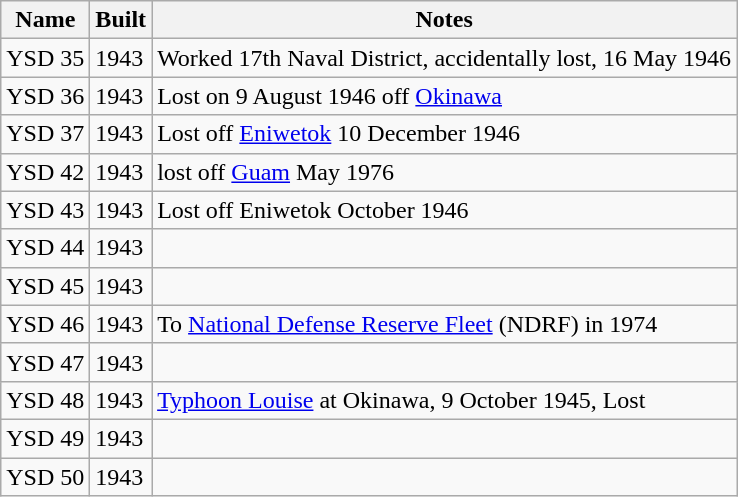<table class="wikitable collapsible">
<tr>
<th>Name</th>
<th>Built</th>
<th>Notes</th>
</tr>
<tr>
<td>YSD 35</td>
<td>1943</td>
<td>Worked 17th Naval District, accidentally lost, 16 May 1946</td>
</tr>
<tr>
<td>YSD 36</td>
<td>1943</td>
<td>Lost on 9 August 1946 off <a href='#'>Okinawa</a></td>
</tr>
<tr>
<td>YSD 37</td>
<td>1943</td>
<td>Lost off <a href='#'>Eniwetok</a> 10 December 1946</td>
</tr>
<tr>
<td>YSD 42</td>
<td>1943</td>
<td>lost off <a href='#'>Guam</a> May 1976</td>
</tr>
<tr>
<td>YSD 43</td>
<td>1943</td>
<td>Lost off Eniwetok October 1946</td>
</tr>
<tr>
<td>YSD 44</td>
<td>1943</td>
<td></td>
</tr>
<tr>
<td>YSD 45</td>
<td>1943</td>
<td></td>
</tr>
<tr>
<td>YSD 46</td>
<td>1943</td>
<td>To <a href='#'>National Defense Reserve Fleet</a> (NDRF) in 1974</td>
</tr>
<tr>
<td>YSD 47</td>
<td>1943</td>
<td></td>
</tr>
<tr>
<td>YSD 48</td>
<td>1943</td>
<td><a href='#'>Typhoon Louise</a> at Okinawa, 9 October 1945, Lost</td>
</tr>
<tr>
<td>YSD 49</td>
<td>1943</td>
<td></td>
</tr>
<tr>
<td>YSD 50</td>
<td>1943</td>
<td></td>
</tr>
</table>
